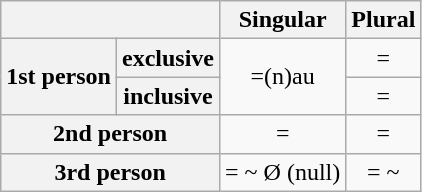<table class="wikitable" style="text-align:center;">
<tr>
<th colspan="2"></th>
<th>Singular</th>
<th>Plural</th>
</tr>
<tr>
<th rowspan="2">1st person</th>
<th>exclusive</th>
<td rowspan="2">=(n)au</td>
<td>=</td>
</tr>
<tr>
<th>inclusive</th>
<td>=</td>
</tr>
<tr>
<th colspan="2">2nd person</th>
<td>=</td>
<td>=</td>
</tr>
<tr>
<th colspan="2">3rd person</th>
<td>= ~ Ø (null)</td>
<td>= ~ </td>
</tr>
</table>
